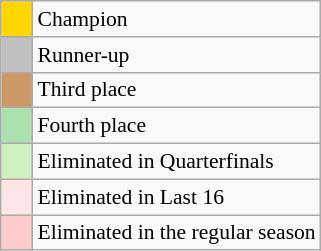<table class="wikitable" style="font-size:90%">
<tr>
<td style="background:gold;">    </td>
<td>Champion</td>
</tr>
<tr>
<td style="background:silver;">    </td>
<td>Runner-up</td>
</tr>
<tr>
<td style="background:#CC9966;">    </td>
<td>Third place</td>
</tr>
<tr>
<td style="background:#ACE1AF;">    </td>
<td>Fourth place</td>
</tr>
<tr>
<td style="background:#D0F0C0;">    </td>
<td>Eliminated in Quarterfinals</td>
</tr>
<tr>
<td style="background:#ffe6e6;">    </td>
<td>Eliminated in Last 16</td>
</tr>
<tr>
<td style="background:#ffcccc;">    </td>
<td>Eliminated in the regular season</td>
</tr>
</table>
